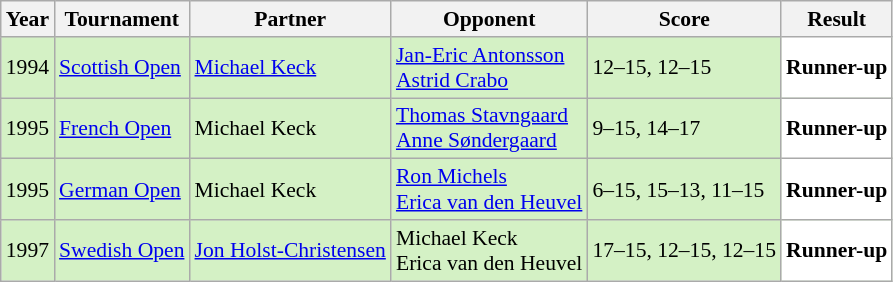<table class="sortable wikitable" style="font-size: 90%;">
<tr>
<th>Year</th>
<th>Tournament</th>
<th>Partner</th>
<th>Opponent</th>
<th>Score</th>
<th>Result</th>
</tr>
<tr style="background:#D4F1C5">
<td align="center">1994</td>
<td align="left"><a href='#'>Scottish Open</a></td>
<td align="left"> <a href='#'>Michael Keck</a></td>
<td align="left"> <a href='#'>Jan-Eric Antonsson</a> <br>  <a href='#'>Astrid Crabo</a></td>
<td align="left">12–15, 12–15</td>
<td style="text-align:left; background:white"> <strong>Runner-up</strong></td>
</tr>
<tr style="background:#D4F1C5">
<td align="center">1995</td>
<td align="left"><a href='#'>French Open</a></td>
<td align="left"> Michael Keck</td>
<td align="left"> <a href='#'>Thomas Stavngaard</a> <br>  <a href='#'>Anne Søndergaard</a></td>
<td align="left">9–15, 14–17</td>
<td style="text-align:left; background:white"> <strong>Runner-up</strong></td>
</tr>
<tr style="background:#D4F1C5">
<td align="center">1995</td>
<td align="left"><a href='#'>German Open</a></td>
<td align="left"> Michael Keck</td>
<td align="left"> <a href='#'>Ron Michels</a> <br>  <a href='#'>Erica van den Heuvel</a></td>
<td align="left">6–15, 15–13, 11–15</td>
<td style="text-align:left; background:white"> <strong>Runner-up</strong></td>
</tr>
<tr style="background:#D4F1C5">
<td align="center">1997</td>
<td align="left"><a href='#'>Swedish Open</a></td>
<td align="left"> <a href='#'>Jon Holst-Christensen</a></td>
<td align="left"> Michael Keck <br>  Erica van den Heuvel</td>
<td align="left">17–15, 12–15, 12–15</td>
<td style="text-align:left; background:white"> <strong>Runner-up</strong></td>
</tr>
</table>
